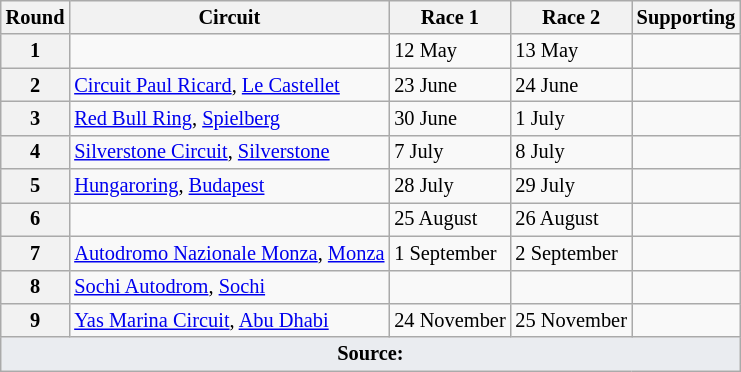<table class=wikitable style="font-size:85%;">
<tr>
<th>Round</th>
<th>Circuit</th>
<th>Race 1</th>
<th>Race 2</th>
<th>Supporting</th>
</tr>
<tr>
<th>1</th>
<td></td>
<td>12 May</td>
<td>13 May</td>
<td><em></em></td>
</tr>
<tr>
<th>2</th>
<td> <a href='#'>Circuit Paul Ricard</a>, <a href='#'>Le Castellet</a></td>
<td>23 June</td>
<td>24 June</td>
<td></td>
</tr>
<tr>
<th>3</th>
<td> <a href='#'>Red Bull Ring</a>, <a href='#'>Spielberg</a></td>
<td>30 June</td>
<td>1 July</td>
<td><em></em></td>
</tr>
<tr>
<th>4</th>
<td> <a href='#'>Silverstone Circuit</a>, <a href='#'>Silverstone</a></td>
<td>7 July</td>
<td>8 July</td>
<td><em></em></td>
</tr>
<tr>
<th>5</th>
<td> <a href='#'>Hungaroring</a>, <a href='#'>Budapest</a></td>
<td>28 July</td>
<td>29 July</td>
<td><em></em></td>
</tr>
<tr>
<th>6</th>
<td></td>
<td>25 August</td>
<td>26 August</td>
<td><em></em></td>
</tr>
<tr>
<th>7</th>
<td> <a href='#'>Autodromo Nazionale Monza</a>, <a href='#'>Monza</a></td>
<td>1 September</td>
<td>2 September</td>
<td><em></em></td>
</tr>
<tr>
<th>8</th>
<td> <a href='#'>Sochi Autodrom</a>, <a href='#'>Sochi</a></td>
<td></td>
<td></td>
<td><em></em></td>
</tr>
<tr>
<th>9</th>
<td> <a href='#'>Yas Marina Circuit</a>, <a href='#'>Abu Dhabi</a></td>
<td>24 November</td>
<td>25 November</td>
<td></td>
</tr>
<tr>
<td style="background-color:#EAECF0; text-align:center" colspan="7"><strong>Source:</strong></td>
</tr>
</table>
